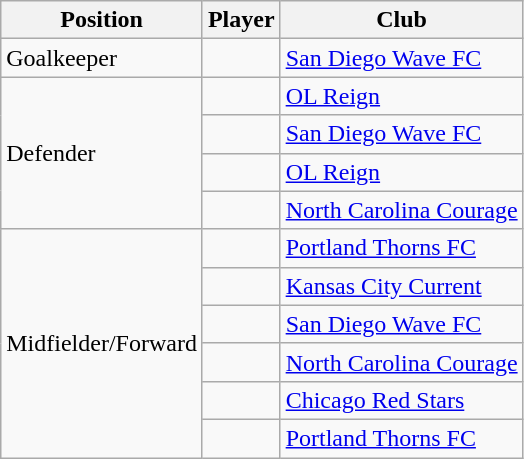<table class="wikitable sortable">
<tr>
<th>Position</th>
<th>Player</th>
<th>Club</th>
</tr>
<tr>
<td>Goalkeeper</td>
<td> </td>
<td><a href='#'>San Diego Wave FC</a></td>
</tr>
<tr>
<td rowspan=4>Defender</td>
<td> </td>
<td><a href='#'>OL Reign</a></td>
</tr>
<tr>
<td> </td>
<td><a href='#'>San Diego Wave FC</a></td>
</tr>
<tr>
<td> </td>
<td><a href='#'>OL Reign</a></td>
</tr>
<tr>
<td> </td>
<td><a href='#'>North Carolina Courage</a></td>
</tr>
<tr>
<td rowspan=6>Midfielder/Forward</td>
<td> </td>
<td><a href='#'>Portland Thorns FC</a></td>
</tr>
<tr>
<td> </td>
<td><a href='#'>Kansas City Current</a></td>
</tr>
<tr>
<td> </td>
<td><a href='#'>San Diego Wave FC</a></td>
</tr>
<tr>
<td> </td>
<td><a href='#'>North Carolina Courage</a></td>
</tr>
<tr>
<td> </td>
<td><a href='#'>Chicago Red Stars</a></td>
</tr>
<tr>
<td> </td>
<td><a href='#'>Portland Thorns FC</a></td>
</tr>
</table>
